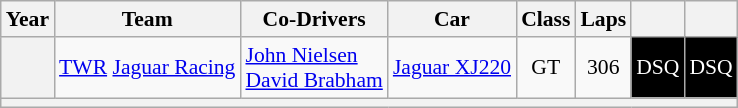<table class="wikitable" style="text-align:center; font-size:90%">
<tr>
<th>Year</th>
<th>Team</th>
<th>Co-Drivers</th>
<th>Car</th>
<th>Class</th>
<th>Laps</th>
<th></th>
<th></th>
</tr>
<tr>
<th></th>
<td align="left" nowrap> <a href='#'>TWR</a> <a href='#'>Jaguar Racing</a></td>
<td align="left" nowrap> <a href='#'>John Nielsen</a><br> <a href='#'>David Brabham</a></td>
<td align="left" nowrap><a href='#'>Jaguar XJ220</a></td>
<td>GT</td>
<td>306</td>
<td style="background:#000; color:#fff;"><span>DSQ</span></td>
<td style="background:#000; color:#fff;"><span>DSQ</span></td>
</tr>
<tr>
<th colspan="8"></th>
</tr>
</table>
